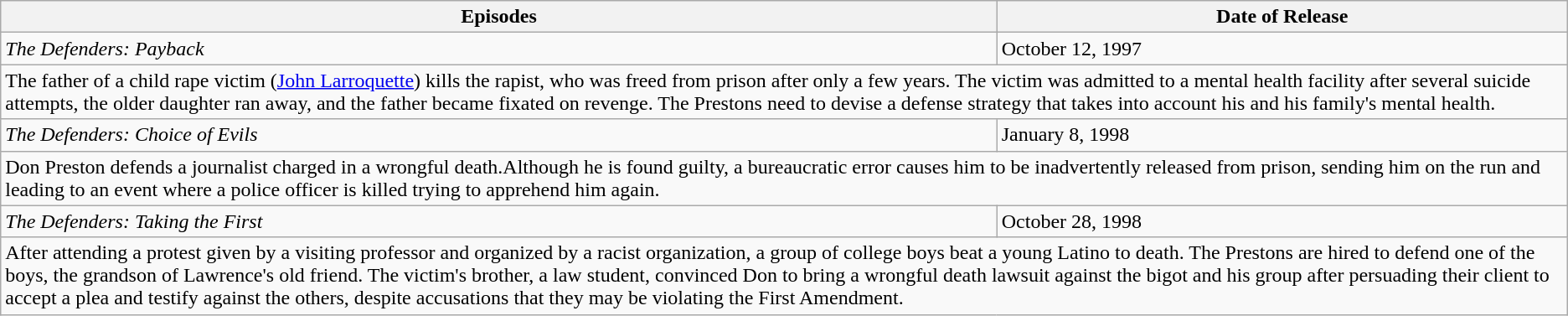<table class="wikitable">
<tr>
<th>Episodes</th>
<th>Date of Release</th>
</tr>
<tr>
<td><em>The Defenders: Payback</em></td>
<td>October 12, 1997</td>
</tr>
<tr>
<td colspan="2">The father of a child rape victim (<a href='#'>John Larroquette</a>) kills the rapist, who was freed from prison after only a few years. The victim was admitted to a mental health facility after several suicide attempts, the older daughter ran away, and the father became fixated on revenge. The Prestons need to devise a defense strategy that takes into account his and his family's mental health.</td>
</tr>
<tr>
<td><em>The Defenders: Choice of Evils</em></td>
<td>January 8, 1998</td>
</tr>
<tr>
<td colspan="2">Don Preston defends a journalist charged in a wrongful death.Although he is found guilty, a bureaucratic error causes him to be inadvertently released from prison, sending him on the run and leading to an event where a police officer is killed trying to apprehend him again.</td>
</tr>
<tr>
<td><em>The Defenders: Taking the First</em></td>
<td>October 28, 1998</td>
</tr>
<tr>
<td colspan="2">After attending a protest given by a visiting professor and organized by a racist organization, a group of college boys beat a young Latino to death. The Prestons are hired to defend one of the boys, the grandson of Lawrence's old friend. The victim's brother, a law student, convinced Don to bring a wrongful death lawsuit against the bigot and his group after persuading their client to accept a plea and testify against the others, despite accusations that they may be violating the First Amendment.</td>
</tr>
</table>
